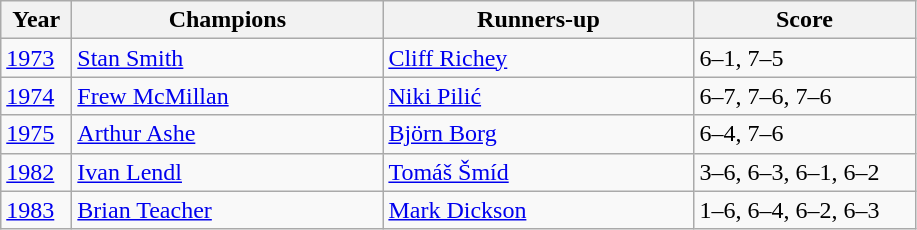<table class=wikitable>
<tr>
<th style="width:40px">Year</th>
<th style="width:200px">Champions</th>
<th style="width:200px">Runners-up</th>
<th style="width:140px" class="unsortable">Score</th>
</tr>
<tr>
<td><a href='#'>1973</a></td>
<td>  <a href='#'>Stan Smith</a></td>
<td>  <a href='#'>Cliff Richey</a></td>
<td>6–1, 7–5</td>
</tr>
<tr>
<td><a href='#'>1974</a></td>
<td>  <a href='#'>Frew McMillan</a></td>
<td>  <a href='#'>Niki Pilić</a></td>
<td>6–7, 7–6, 7–6</td>
</tr>
<tr>
<td><a href='#'>1975</a></td>
<td>  <a href='#'>Arthur Ashe</a></td>
<td>  <a href='#'>Björn Borg</a></td>
<td>6–4, 7–6</td>
</tr>
<tr>
<td><a href='#'>1982</a></td>
<td>  <a href='#'>Ivan Lendl</a></td>
<td>  <a href='#'>Tomáš Šmíd</a></td>
<td>3–6, 6–3, 6–1, 6–2</td>
</tr>
<tr>
<td><a href='#'>1983</a></td>
<td>  <a href='#'>Brian Teacher</a></td>
<td>  <a href='#'>Mark Dickson</a></td>
<td>1–6, 6–4, 6–2, 6–3</td>
</tr>
</table>
